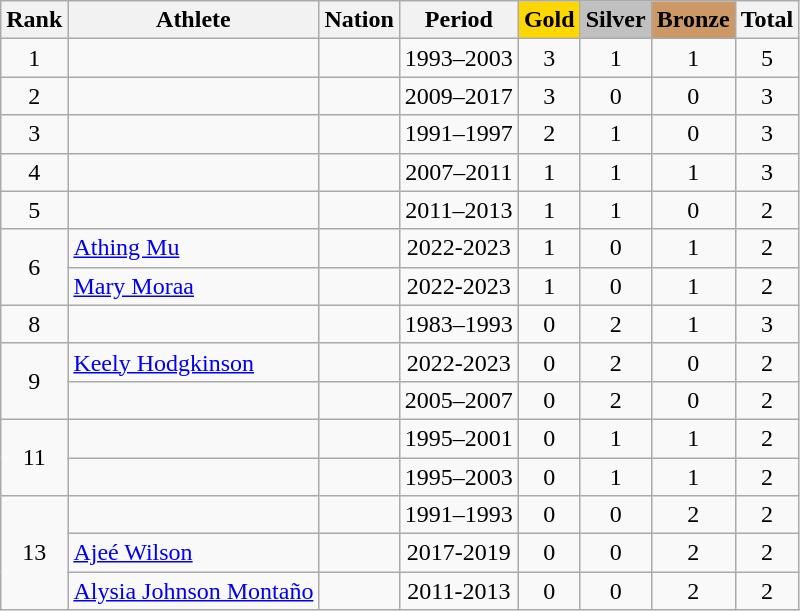<table class="wikitable sortable" style="text-align:center">
<tr>
<th>Rank</th>
<th>Athlete</th>
<th>Nation</th>
<th>Period</th>
<th style="background-color:gold">Gold</th>
<th style="background-color:silver">Silver</th>
<th style="background-color:#cc9966">Bronze</th>
<th>Total</th>
</tr>
<tr>
<td>1</td>
<td align=left></td>
<td align=left></td>
<td>1993–2003</td>
<td>3</td>
<td>1</td>
<td>1</td>
<td>5</td>
</tr>
<tr>
<td>2</td>
<td align=left></td>
<td align=left></td>
<td>2009–2017</td>
<td>3</td>
<td>0</td>
<td>0</td>
<td>3</td>
</tr>
<tr>
<td>3</td>
<td align="left"></td>
<td align="left"></td>
<td>1991–1997</td>
<td>2</td>
<td>1</td>
<td>0</td>
<td>3</td>
</tr>
<tr>
<td>4</td>
<td align="left"></td>
<td align="left"></td>
<td>2007–2011</td>
<td>1</td>
<td>1</td>
<td>1</td>
<td>3</td>
</tr>
<tr>
<td>5</td>
<td align="left"></td>
<td align=left></td>
<td>2011–2013</td>
<td>1</td>
<td>1</td>
<td>0</td>
<td>2</td>
</tr>
<tr>
<td rowspan="2">6</td>
<td align=left><a href='#'>Athing Mu</a></td>
<td align=left></td>
<td>2022-2023</td>
<td>1</td>
<td>0</td>
<td>1</td>
<td>2</td>
</tr>
<tr>
<td align=left><a href='#'>Mary Moraa</a></td>
<td align=left></td>
<td>2022-2023</td>
<td>1</td>
<td>0</td>
<td>1</td>
<td>2</td>
</tr>
<tr>
<td>8</td>
<td align="left"></td>
<td align="left"><br></td>
<td>1983–1993</td>
<td>0</td>
<td>2</td>
<td>1</td>
<td>3</td>
</tr>
<tr>
<td rowspan="2">9</td>
<td align="left"><a href='#'>Keely Hodgkinson</a></td>
<td align="left"></td>
<td>2022-2023</td>
<td>0</td>
<td>2</td>
<td>0</td>
<td>2</td>
</tr>
<tr>
<td align=left></td>
<td align=left></td>
<td>2005–2007</td>
<td>0</td>
<td>2</td>
<td>0</td>
<td>2</td>
</tr>
<tr>
<td rowspan="2">11</td>
<td align=left></td>
<td align=left></td>
<td>1995–2001</td>
<td>0</td>
<td>1</td>
<td>1</td>
<td>2</td>
</tr>
<tr>
<td align="left"></td>
<td align="left"></td>
<td>1995–2003</td>
<td>0</td>
<td>1</td>
<td>1</td>
<td>2</td>
</tr>
<tr>
<td rowspan="3">13</td>
<td align="left"></td>
<td align="left"></td>
<td>1991–1993</td>
<td>0</td>
<td>0</td>
<td>2</td>
<td>2</td>
</tr>
<tr>
<td align=left><a href='#'>Ajeé Wilson</a></td>
<td align=left></td>
<td>2017-2019</td>
<td>0</td>
<td>0</td>
<td>2</td>
<td>2</td>
</tr>
<tr>
<td align=left><a href='#'>Alysia Johnson Montaño</a></td>
<td align=left></td>
<td>2011-2013</td>
<td>0</td>
<td>0</td>
<td>2</td>
<td>2</td>
</tr>
</table>
